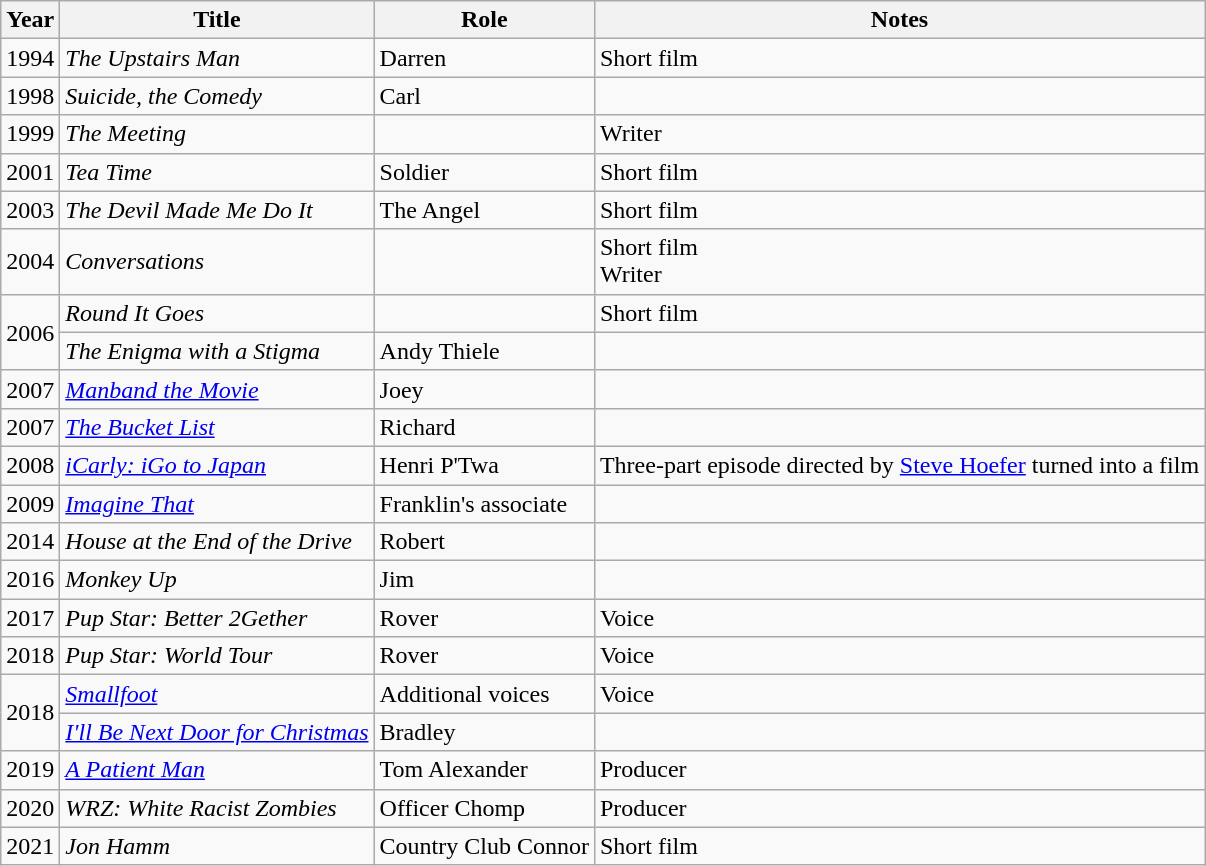<table class="wikitable sortable">
<tr>
<th>Year</th>
<th>Title</th>
<th>Role</th>
<th class="unsortable">Notes</th>
</tr>
<tr>
<td>1994</td>
<td><em>The Upstairs Man</em></td>
<td>Darren</td>
<td>Short film</td>
</tr>
<tr>
<td>1998</td>
<td><em>Suicide, the Comedy</em></td>
<td>Carl</td>
<td></td>
</tr>
<tr>
<td>1999</td>
<td><em>The Meeting</em></td>
<td></td>
<td>Writer</td>
</tr>
<tr>
<td>2001</td>
<td><em>Tea Time</em></td>
<td>Soldier</td>
<td>Short film</td>
</tr>
<tr>
<td>2003</td>
<td><em>The Devil Made Me Do It</em></td>
<td>The Angel</td>
<td>Short film</td>
</tr>
<tr>
<td>2004</td>
<td><em>Conversations</em></td>
<td></td>
<td>Short film<br> Writer</td>
</tr>
<tr>
<td rowspan=2>2006</td>
<td><em>Round It Goes</em></td>
<td></td>
<td>Short film</td>
</tr>
<tr>
<td><em>The Enigma with a Stigma</em></td>
<td>Andy Thiele</td>
<td></td>
</tr>
<tr>
<td>2007</td>
<td><em><a href='#'>Manband the Movie</a></em></td>
<td>Joey</td>
<td></td>
</tr>
<tr>
<td>2007</td>
<td><em><a href='#'>The Bucket List</a></em></td>
<td>Richard</td>
<td></td>
</tr>
<tr>
<td>2008</td>
<td><em><a href='#'>iCarly: iGo to Japan</a></em></td>
<td>Henri P'Twa</td>
<td>Three-part episode directed by <a href='#'>Steve Hoefer</a> turned into a film</td>
</tr>
<tr>
<td>2009</td>
<td><em><a href='#'>Imagine That</a></em></td>
<td>Franklin's associate</td>
<td></td>
</tr>
<tr>
<td>2014</td>
<td><em>House at the End of the Drive</em></td>
<td>Robert</td>
<td></td>
</tr>
<tr>
<td>2016</td>
<td><em>Monkey Up</em></td>
<td>Jim</td>
<td></td>
</tr>
<tr>
<td>2017</td>
<td><em>Pup Star: Better 2Gether</em></td>
<td>Rover</td>
<td>Voice</td>
</tr>
<tr>
<td>2018</td>
<td><em>Pup Star: World Tour</em></td>
<td>Rover</td>
<td>Voice</td>
</tr>
<tr>
<td rowspan=2>2018</td>
<td><em><a href='#'>Smallfoot</a></em></td>
<td>Additional voices</td>
<td>Voice</td>
</tr>
<tr>
<td><em><a href='#'>I'll Be Next Door for Christmas</a></em></td>
<td>Bradley</td>
<td></td>
</tr>
<tr>
<td>2019</td>
<td><em><a href='#'>A Patient Man</a></em></td>
<td>Tom Alexander</td>
<td>Producer</td>
</tr>
<tr>
<td>2020</td>
<td><em>WRZ: White Racist Zombies</em></td>
<td>Officer Chomp</td>
<td>Producer</td>
</tr>
<tr>
<td>2021</td>
<td><em>Jon Hamm</em></td>
<td>Country Club Connor</td>
<td>Short film</td>
</tr>
</table>
